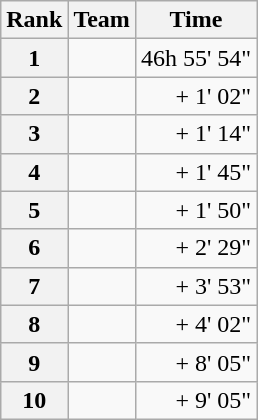<table class="wikitable">
<tr>
<th scope="col">Rank</th>
<th scope="col">Team</th>
<th scope="col">Time</th>
</tr>
<tr>
<th scope="row">1</th>
<td> </td>
<td align="right">46h 55' 54"</td>
</tr>
<tr>
<th scope="row">2</th>
<td> </td>
<td align="right">+ 1' 02"</td>
</tr>
<tr>
<th scope="row">3</th>
<td> </td>
<td align="right">+ 1' 14"</td>
</tr>
<tr>
<th scope="row">4</th>
<td> </td>
<td align="right">+ 1' 45"</td>
</tr>
<tr>
<th scope="row">5</th>
<td> </td>
<td align="right">+ 1' 50"</td>
</tr>
<tr>
<th scope="row">6</th>
<td> </td>
<td align="right">+ 2' 29"</td>
</tr>
<tr>
<th scope="row">7</th>
<td> </td>
<td align="right">+ 3' 53"</td>
</tr>
<tr>
<th scope="row">8</th>
<td> </td>
<td align="right">+ 4' 02"</td>
</tr>
<tr>
<th scope="row">9</th>
<td> </td>
<td align="right">+ 8' 05"</td>
</tr>
<tr>
<th scope="row">10</th>
<td> </td>
<td align="right">+ 9' 05"</td>
</tr>
</table>
